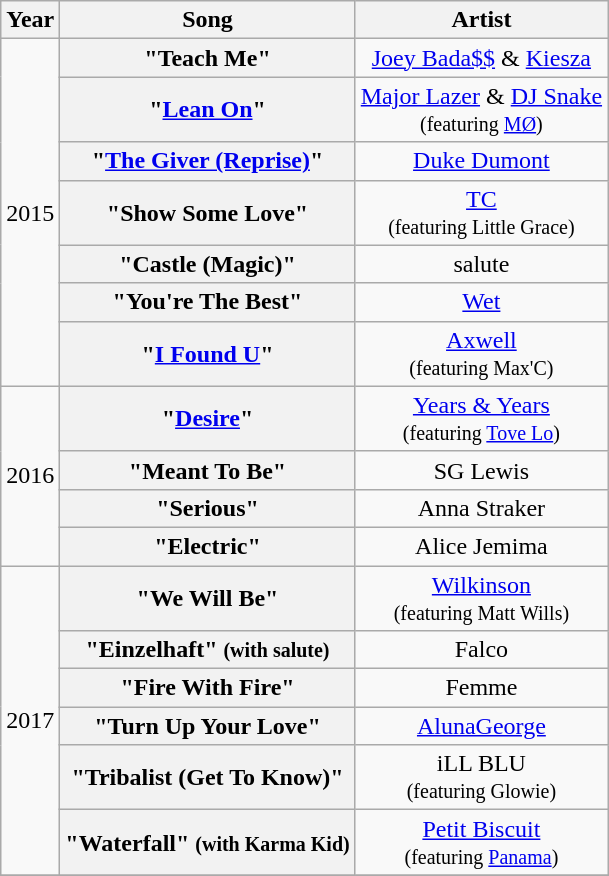<table class="wikitable plainrowheaders" style="text-align:center;">
<tr>
<th scope="col">Year</th>
<th scope="col">Song</th>
<th scope="col">Artist</th>
</tr>
<tr>
<td rowspan="7">2015</td>
<th scope="row">"Teach Me"</th>
<td><a href='#'>Joey Bada$$</a> & <a href='#'>Kiesza</a></td>
</tr>
<tr>
<th scope="row">"<a href='#'>Lean On</a>"</th>
<td><a href='#'>Major Lazer</a> & <a href='#'>DJ Snake</a> <br><small>(featuring <a href='#'>MØ</a>)</small></td>
</tr>
<tr>
<th scope="row">"<a href='#'>The Giver (Reprise)</a>"</th>
<td><a href='#'>Duke Dumont</a></td>
</tr>
<tr>
<th scope="row">"Show Some Love"</th>
<td><a href='#'>TC</a> <br><small>(featuring Little Grace)</small></td>
</tr>
<tr>
<th scope="row">"Castle (Magic)"</th>
<td>salute</td>
</tr>
<tr>
<th scope="row">"You're The Best"</th>
<td><a href='#'>Wet</a></td>
</tr>
<tr>
<th scope="row">"<a href='#'>I Found U</a>"</th>
<td><a href='#'>Axwell</a> <br><small>(featuring Max'C)</small></td>
</tr>
<tr>
<td rowspan="4">2016</td>
<th scope="row">"<a href='#'>Desire</a>"</th>
<td><a href='#'>Years & Years</a> <br><small>(featuring <a href='#'>Tove Lo</a>)</small></td>
</tr>
<tr>
<th scope="row">"Meant To Be"</th>
<td>SG Lewis</td>
</tr>
<tr>
<th scope="row">"Serious"</th>
<td>Anna Straker</td>
</tr>
<tr>
<th scope="row">"Electric"</th>
<td>Alice Jemima</td>
</tr>
<tr>
<td rowspan="6">2017</td>
<th scope="row">"We Will Be"</th>
<td><a href='#'>Wilkinson</a> <br><small>(featuring Matt Wills)</small></td>
</tr>
<tr>
<th scope="row">"Einzelhaft" <small>(with salute)</small></th>
<td>Falco</td>
</tr>
<tr>
<th scope="row">"Fire With Fire"</th>
<td>Femme</td>
</tr>
<tr>
<th scope="row">"Turn Up Your Love"</th>
<td><a href='#'>AlunaGeorge</a></td>
</tr>
<tr>
<th scope="row">"Tribalist (Get To Know)"</th>
<td>iLL BLU <br><small>(featuring Glowie)</small></td>
</tr>
<tr>
<th scope="row">"Waterfall" <small>(with Karma Kid)</small></th>
<td><a href='#'>Petit Biscuit</a> <br><small>(featuring <a href='#'>Panama</a>)</small></td>
</tr>
<tr>
</tr>
</table>
